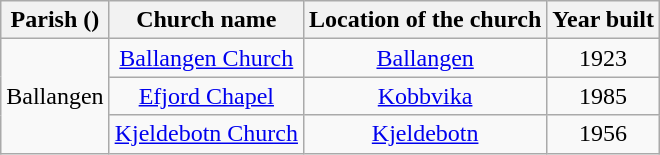<table class="wikitable" style="text-align:center">
<tr>
<th>Parish ()</th>
<th>Church name</th>
<th>Location of the church</th>
<th>Year built</th>
</tr>
<tr>
<td rowspan="3">Ballangen</td>
<td><a href='#'>Ballangen Church</a></td>
<td><a href='#'>Ballangen</a></td>
<td>1923</td>
</tr>
<tr>
<td><a href='#'>Efjord Chapel</a></td>
<td><a href='#'>Kobbvika</a></td>
<td>1985</td>
</tr>
<tr>
<td><a href='#'>Kjeldebotn Church</a></td>
<td><a href='#'>Kjeldebotn</a></td>
<td>1956</td>
</tr>
</table>
